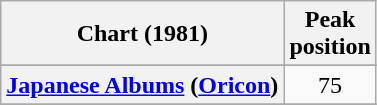<table class="wikitable sortable plainrowheaders" style="text-align:center">
<tr>
<th scope="col">Chart (1981)</th>
<th scope="col">Peak<br>position</th>
</tr>
<tr>
</tr>
<tr>
<th scope="row"><a href='#'>Japanese Albums</a> (<a href='#'>Oricon</a>)</th>
<td align="center">75</td>
</tr>
<tr>
</tr>
</table>
